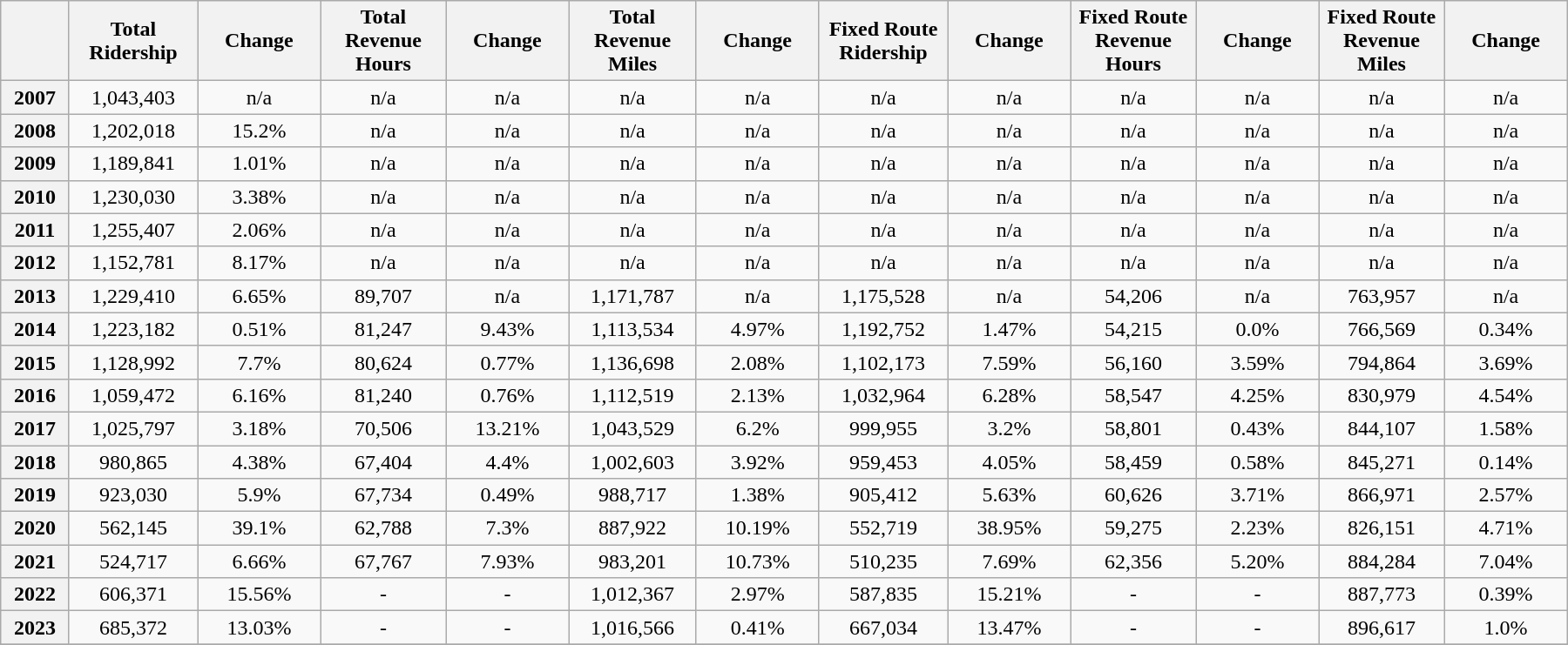<table class="wikitable"  style="text-align:center; width:1200px; margin:auto;">
<tr>
<th style="width:50px"></th>
<th style="width:100px">Total Ridership</th>
<th style="width:100px">Change</th>
<th style="width:100px">Total Revenue Hours</th>
<th style="width:100px">Change</th>
<th style="width:100px">Total Revenue Miles</th>
<th style="width:100px">Change</th>
<th style="width:100px">Fixed Route Ridership</th>
<th style="width:100px">Change</th>
<th style="width:100px">Fixed Route Revenue Hours</th>
<th style="width:100px">Change</th>
<th style="width:100px">Fixed Route Revenue Miles</th>
<th style="width:100px">Change</th>
</tr>
<tr>
<th>2007</th>
<td>1,043,403</td>
<td>n/a</td>
<td>n/a</td>
<td>n/a</td>
<td>n/a</td>
<td>n/a</td>
<td>n/a</td>
<td>n/a</td>
<td>n/a</td>
<td>n/a</td>
<td>n/a</td>
<td>n/a</td>
</tr>
<tr>
<th>2008</th>
<td>1,202,018</td>
<td>15.2%</td>
<td>n/a</td>
<td>n/a</td>
<td>n/a</td>
<td>n/a</td>
<td>n/a</td>
<td>n/a</td>
<td>n/a</td>
<td>n/a</td>
<td>n/a</td>
<td>n/a</td>
</tr>
<tr>
<th>2009</th>
<td>1,189,841</td>
<td>1.01%</td>
<td>n/a</td>
<td>n/a</td>
<td>n/a</td>
<td>n/a</td>
<td>n/a</td>
<td>n/a</td>
<td>n/a</td>
<td>n/a</td>
<td>n/a</td>
<td>n/a</td>
</tr>
<tr>
<th>2010</th>
<td>1,230,030</td>
<td>3.38%</td>
<td>n/a</td>
<td>n/a</td>
<td>n/a</td>
<td>n/a</td>
<td>n/a</td>
<td>n/a</td>
<td>n/a</td>
<td>n/a</td>
<td>n/a</td>
<td>n/a</td>
</tr>
<tr>
<th>2011</th>
<td>1,255,407</td>
<td>2.06%</td>
<td>n/a</td>
<td>n/a</td>
<td>n/a</td>
<td>n/a</td>
<td>n/a</td>
<td>n/a</td>
<td>n/a</td>
<td>n/a</td>
<td>n/a</td>
<td>n/a</td>
</tr>
<tr>
<th>2012</th>
<td>1,152,781</td>
<td>8.17%</td>
<td>n/a</td>
<td>n/a</td>
<td>n/a</td>
<td>n/a</td>
<td>n/a</td>
<td>n/a</td>
<td>n/a</td>
<td>n/a</td>
<td>n/a</td>
<td>n/a</td>
</tr>
<tr>
<th>2013</th>
<td>1,229,410</td>
<td>6.65%</td>
<td>89,707</td>
<td>n/a</td>
<td>1,171,787</td>
<td>n/a</td>
<td>1,175,528</td>
<td>n/a</td>
<td>54,206</td>
<td>n/a</td>
<td>763,957</td>
<td>n/a</td>
</tr>
<tr>
<th>2014</th>
<td>1,223,182</td>
<td>0.51%</td>
<td>81,247</td>
<td>9.43%</td>
<td>1,113,534</td>
<td>4.97%</td>
<td>1,192,752</td>
<td>1.47%</td>
<td>54,215</td>
<td>0.0%</td>
<td>766,569</td>
<td>0.34%</td>
</tr>
<tr>
<th>2015</th>
<td>1,128,992</td>
<td>7.7%</td>
<td>80,624</td>
<td>0.77%</td>
<td>1,136,698</td>
<td>2.08%</td>
<td>1,102,173</td>
<td>7.59%</td>
<td>56,160</td>
<td>3.59%</td>
<td>794,864</td>
<td>3.69%</td>
</tr>
<tr>
<th>2016</th>
<td>1,059,472</td>
<td>6.16%</td>
<td>81,240</td>
<td>0.76%</td>
<td>1,112,519</td>
<td>2.13%</td>
<td>1,032,964</td>
<td>6.28%</td>
<td>58,547</td>
<td>4.25%</td>
<td>830,979</td>
<td>4.54%</td>
</tr>
<tr>
<th>2017</th>
<td>1,025,797</td>
<td>3.18%</td>
<td>70,506</td>
<td>13.21%</td>
<td>1,043,529</td>
<td>6.2%</td>
<td>999,955</td>
<td>3.2%</td>
<td>58,801</td>
<td>0.43%</td>
<td>844,107</td>
<td>1.58%</td>
</tr>
<tr>
<th>2018</th>
<td>980,865</td>
<td>4.38%</td>
<td>67,404</td>
<td>4.4%</td>
<td>1,002,603</td>
<td>3.92%</td>
<td>959,453</td>
<td>4.05%</td>
<td>58,459</td>
<td>0.58%</td>
<td>845,271</td>
<td>0.14%</td>
</tr>
<tr>
<th>2019</th>
<td>923,030</td>
<td>5.9%</td>
<td>67,734</td>
<td>0.49%</td>
<td>988,717</td>
<td>1.38%</td>
<td>905,412</td>
<td>5.63%</td>
<td>60,626</td>
<td>3.71%</td>
<td>866,971</td>
<td>2.57%</td>
</tr>
<tr>
<th>2020</th>
<td>562,145</td>
<td>39.1%</td>
<td>62,788</td>
<td>7.3%</td>
<td>887,922</td>
<td>10.19%</td>
<td>552,719</td>
<td>38.95%</td>
<td>59,275</td>
<td>2.23%</td>
<td>826,151</td>
<td>4.71%</td>
</tr>
<tr>
<th>2021</th>
<td>524,717</td>
<td>6.66%</td>
<td>67,767</td>
<td>7.93%</td>
<td>983,201</td>
<td>10.73%</td>
<td>510,235</td>
<td>7.69%</td>
<td>62,356</td>
<td>5.20%</td>
<td>884,284</td>
<td>7.04%</td>
</tr>
<tr>
<th>2022</th>
<td>606,371</td>
<td>15.56%</td>
<td>-</td>
<td>-</td>
<td>1,012,367</td>
<td>2.97%</td>
<td>587,835</td>
<td>15.21%</td>
<td>-</td>
<td>-</td>
<td>887,773</td>
<td>0.39%</td>
</tr>
<tr>
<th>2023</th>
<td>685,372</td>
<td>13.03%</td>
<td>-</td>
<td>-</td>
<td>1,016,566</td>
<td>0.41%</td>
<td>667,034</td>
<td>13.47%</td>
<td>-</td>
<td>-</td>
<td>896,617</td>
<td>1.0%</td>
</tr>
<tr>
</tr>
</table>
